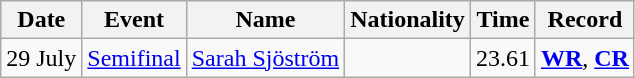<table class="wikitable" style=text-align:center>
<tr>
<th>Date</th>
<th>Event</th>
<th>Name</th>
<th>Nationality</th>
<th>Time</th>
<th>Record</th>
</tr>
<tr>
<td>29 July</td>
<td><a href='#'>Semifinal</a></td>
<td align=left><a href='#'>Sarah Sjöström</a></td>
<td align=left></td>
<td>23.61</td>
<td><strong><a href='#'>WR</a></strong>, <strong><a href='#'>CR</a></strong></td>
</tr>
</table>
